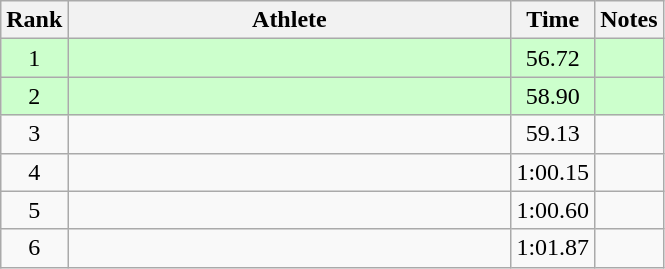<table class="wikitable" style="text-align:center">
<tr>
<th>Rank</th>
<th Style="width:18em">Athlete</th>
<th>Time</th>
<th>Notes</th>
</tr>
<tr style="background:#cfc">
<td>1</td>
<td style="text-align:left"></td>
<td>56.72</td>
<td></td>
</tr>
<tr style="background:#cfc">
<td>2</td>
<td style="text-align:left"></td>
<td>58.90</td>
<td></td>
</tr>
<tr>
<td>3</td>
<td style="text-align:left"></td>
<td>59.13</td>
<td></td>
</tr>
<tr>
<td>4</td>
<td style="text-align:left"></td>
<td>1:00.15</td>
<td></td>
</tr>
<tr>
<td>5</td>
<td style="text-align:left"></td>
<td>1:00.60</td>
<td></td>
</tr>
<tr>
<td>6</td>
<td style="text-align:left"></td>
<td>1:01.87</td>
<td></td>
</tr>
</table>
